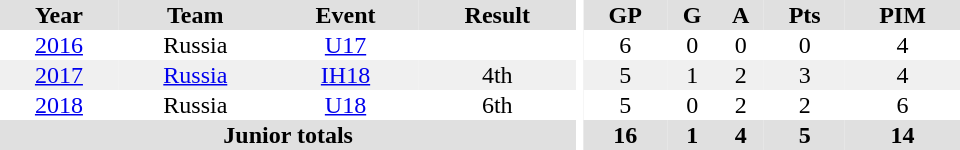<table border="0" cellpadding="1" cellspacing="0" ID="Table3" style="text-align:center; width:40em;">
<tr bgcolor="#e0e0e0">
<th>Year</th>
<th>Team</th>
<th>Event</th>
<th>Result</th>
<th rowspan="100" bgcolor="#ffffff"></th>
<th>GP</th>
<th>G</th>
<th>A</th>
<th>Pts</th>
<th>PIM</th>
</tr>
<tr>
<td><a href='#'>2016</a></td>
<td>Russia</td>
<td><a href='#'>U17</a></td>
<td></td>
<td>6</td>
<td>0</td>
<td>0</td>
<td>0</td>
<td>4</td>
</tr>
<tr bgcolor="#f0f0f0">
<td><a href='#'>2017</a></td>
<td><a href='#'>Russia</a></td>
<td><a href='#'>IH18</a></td>
<td>4th</td>
<td>5</td>
<td>1</td>
<td>2</td>
<td>3</td>
<td>4</td>
</tr>
<tr>
<td><a href='#'>2018</a></td>
<td>Russia</td>
<td><a href='#'>U18</a></td>
<td>6th</td>
<td>5</td>
<td>0</td>
<td>2</td>
<td>2</td>
<td>6</td>
</tr>
<tr bgcolor="#e0e0e0">
<th colspan="4">Junior totals</th>
<th>16</th>
<th>1</th>
<th>4</th>
<th>5</th>
<th>14</th>
</tr>
</table>
